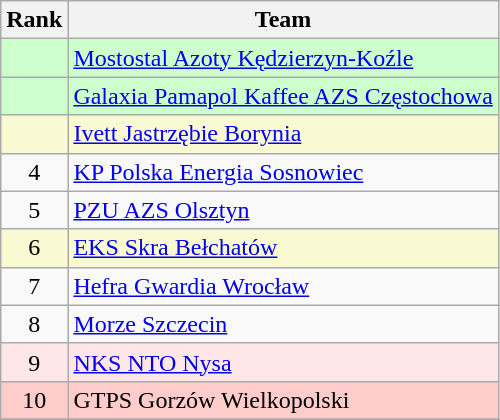<table class="wikitable" style="white-space: nowrap; width:25%;">
<tr>
<th width=15%>Rank</th>
<th>Team</th>
</tr>
<tr bgcolor=#CCFFCC>
<td style="text-align:center;"></td>
<td><a href='#'>Mostostal Azoty Kędzierzyn-Koźle</a></td>
</tr>
<tr bgcolor=#CCFFCC>
<td style="text-align:center;"></td>
<td><a href='#'>Galaxia Pamapol Kaffee AZS Częstochowa</a></td>
</tr>
<tr bgcolor=#FAFAD2>
<td style="text-align:center;"></td>
<td><a href='#'>Ivett Jastrzębie Borynia</a></td>
</tr>
<tr>
<td style="text-align:center;">4</td>
<td><a href='#'>KP Polska Energia Sosnowiec</a></td>
</tr>
<tr>
<td style="text-align:center;">5</td>
<td><a href='#'>PZU AZS Olsztyn</a></td>
</tr>
<tr bgcolor=#FAFAD2>
<td style="text-align:center;">6</td>
<td><a href='#'>EKS Skra Bełchatów</a></td>
</tr>
<tr>
<td style="text-align:center;">7</td>
<td><a href='#'>Hefra Gwardia Wrocław</a></td>
</tr>
<tr>
<td style="text-align:center;">8</td>
<td><a href='#'>Morze Szczecin</a></td>
</tr>
<tr bgcolor=#FFE7E7>
<td style="text-align:center;">9</td>
<td><a href='#'>NKS NTO Nysa</a></td>
</tr>
<tr bgcolor=#FFCCCC>
<td style="text-align:center;">10</td>
<td>GTPS Gorzów Wielkopolski</td>
</tr>
<tr>
</tr>
</table>
